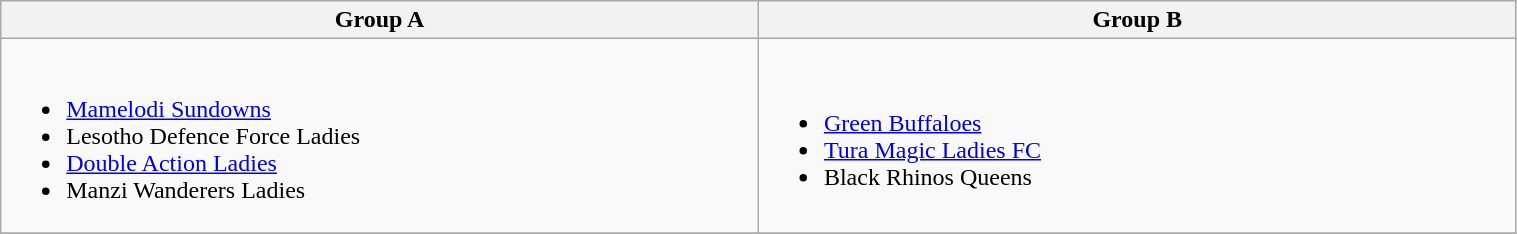<table class="wikitable" style="width:80%;">
<tr>
<th width=25%>Group A</th>
<th width=25%>Group B</th>
</tr>
<tr>
<td><br><ul><li> <a href='#'>Mamelodi Sundowns</a></li><li> Lesotho Defence Force Ladies</li><li> <a href='#'>Double Action Ladies</a></li><li> Manzi Wanderers Ladies</li></ul></td>
<td><br><ul><li> <a href='#'>Green Buffaloes</a></li><li> <a href='#'>Tura Magic Ladies FC</a></li><li> Black Rhinos Queens</li></ul></td>
</tr>
<tr>
</tr>
</table>
